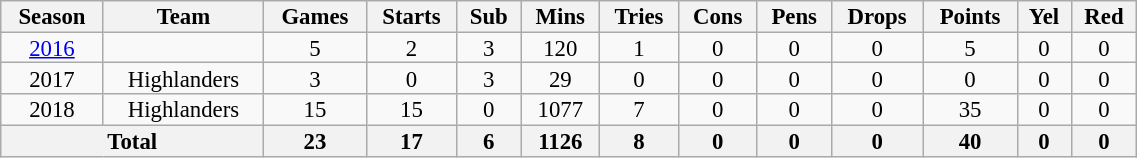<table class="wikitable" style="text-align:center; line-height:90%; font-size:95%; width:60%;">
<tr>
<th>Season</th>
<th>Team</th>
<th>Games</th>
<th>Starts</th>
<th>Sub</th>
<th>Mins</th>
<th>Tries</th>
<th>Cons</th>
<th>Pens</th>
<th>Drops</th>
<th>Points</th>
<th>Yel</th>
<th>Red</th>
</tr>
<tr>
<td><a href='#'>2016</a></td>
<td></td>
<td>5</td>
<td>2</td>
<td>3</td>
<td>120</td>
<td>1</td>
<td>0</td>
<td>0</td>
<td>0</td>
<td>5</td>
<td>0</td>
<td>0</td>
</tr>
<tr>
<td>2017</td>
<td>Highlanders</td>
<td>3</td>
<td>0</td>
<td>3</td>
<td>29</td>
<td>0</td>
<td>0</td>
<td>0</td>
<td>0</td>
<td>0</td>
<td>0</td>
<td>0</td>
</tr>
<tr>
<td>2018</td>
<td>Highlanders</td>
<td>15</td>
<td>15</td>
<td>0</td>
<td>1077</td>
<td>7</td>
<td>0</td>
<td>0</td>
<td>0</td>
<td>35</td>
<td>0</td>
<td>0</td>
</tr>
<tr>
<th colspan="2">Total</th>
<th>23</th>
<th>17</th>
<th>6</th>
<th>1126</th>
<th>8</th>
<th>0</th>
<th>0</th>
<th>0</th>
<th>40</th>
<th>0</th>
<th>0</th>
</tr>
</table>
